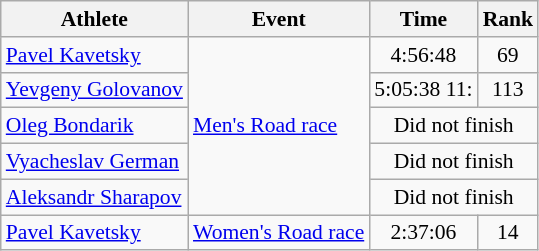<table class=wikitable style=font-size:90%;text-align:center>
<tr>
<th>Athlete</th>
<th>Event</th>
<th>Time</th>
<th>Rank</th>
</tr>
<tr>
<td align=left><a href='#'>Pavel Kavetsky</a></td>
<td align=left rowspan=5><a href='#'>Men's Road race</a></td>
<td>4:56:48</td>
<td>69</td>
</tr>
<tr>
<td align=left><a href='#'>Yevgeny Golovanov</a></td>
<td>5:05:38 11:</td>
<td>113</td>
</tr>
<tr>
<td align=left><a href='#'>Oleg Bondarik</a></td>
<td colspan=2>Did not finish</td>
</tr>
<tr>
<td align=left><a href='#'>Vyacheslav German</a></td>
<td colspan=2>Did not finish</td>
</tr>
<tr>
<td align=left><a href='#'>Aleksandr Sharapov</a></td>
<td colspan=2>Did not finish</td>
</tr>
<tr>
<td align=left><a href='#'>Pavel Kavetsky</a></td>
<td align=left><a href='#'>Women's Road race</a></td>
<td>2:37:06</td>
<td>14</td>
</tr>
</table>
